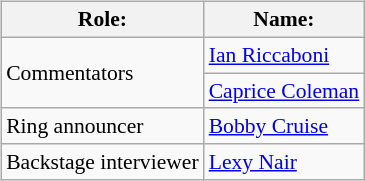<table class=wikitable style="font-size:90%; margin: 0.5em 0 0.5em 1em; float: right; clear: right;">
<tr>
<th>Role:</th>
<th>Name:</th>
</tr>
<tr>
<td rowspan=2>Commentators</td>
<td><a href='#'>Ian Riccaboni</a> </td>
</tr>
<tr>
<td><a href='#'>Caprice Coleman</a> </td>
</tr>
<tr>
<td>Ring announcer</td>
<td><a href='#'>Bobby Cruise</a></td>
</tr>
<tr>
<td>Backstage interviewer</td>
<td><a href='#'>Lexy Nair</a></td>
</tr>
</table>
